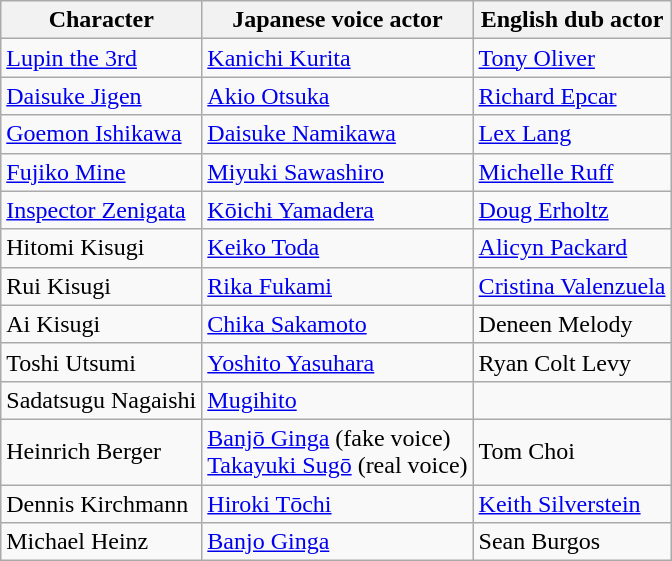<table class="wikitable">
<tr>
<th>Character</th>
<th>Japanese voice actor</th>
<th>English dub actor</th>
</tr>
<tr>
<td><a href='#'>Lupin the 3rd</a></td>
<td><a href='#'>Kanichi Kurita</a></td>
<td><a href='#'>Tony Oliver</a></td>
</tr>
<tr>
<td><a href='#'>Daisuke Jigen</a></td>
<td><a href='#'>Akio Otsuka</a></td>
<td><a href='#'>Richard Epcar</a></td>
</tr>
<tr>
<td><a href='#'>Goemon Ishikawa</a></td>
<td><a href='#'>Daisuke Namikawa</a></td>
<td><a href='#'>Lex Lang</a></td>
</tr>
<tr>
<td><a href='#'>Fujiko Mine</a></td>
<td><a href='#'>Miyuki Sawashiro</a></td>
<td><a href='#'>Michelle Ruff</a></td>
</tr>
<tr>
<td><a href='#'>Inspector Zenigata</a></td>
<td><a href='#'>Kōichi Yamadera</a></td>
<td><a href='#'>Doug Erholtz</a></td>
</tr>
<tr>
<td>Hitomi Kisugi</td>
<td><a href='#'>Keiko Toda</a></td>
<td><a href='#'>Alicyn Packard</a></td>
</tr>
<tr>
<td>Rui Kisugi</td>
<td><a href='#'>Rika Fukami</a></td>
<td><a href='#'>Cristina Valenzuela</a></td>
</tr>
<tr>
<td>Ai Kisugi</td>
<td><a href='#'>Chika Sakamoto</a></td>
<td>Deneen Melody</td>
</tr>
<tr>
<td>Toshi Utsumi</td>
<td><a href='#'>Yoshito Yasuhara</a></td>
<td>Ryan Colt Levy</td>
</tr>
<tr>
<td>Sadatsugu Nagaishi</td>
<td><a href='#'>Mugihito</a></td>
<td></td>
</tr>
<tr>
<td>Heinrich Berger</td>
<td><a href='#'>Banjō Ginga</a> (fake voice)<br><a href='#'>Takayuki Sugō</a> (real voice)</td>
<td>Tom Choi</td>
</tr>
<tr>
<td>Dennis Kirchmann</td>
<td><a href='#'>Hiroki Tōchi</a></td>
<td><a href='#'>Keith Silverstein</a></td>
</tr>
<tr>
<td>Michael Heinz</td>
<td><a href='#'>Banjo Ginga</a></td>
<td>Sean Burgos</td>
</tr>
</table>
